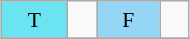<table class="wikitable" style="margin:0.5em auto; font-size:90%; line-height:1.25em;" width=10%;>
<tr>
<td style="background-color:#6be4f2;text-align:center;">T</td>
<td></td>
<td style="background-color:#95d6f7;text-align:center;">F</td>
<td></td>
</tr>
<tr>
</tr>
</table>
